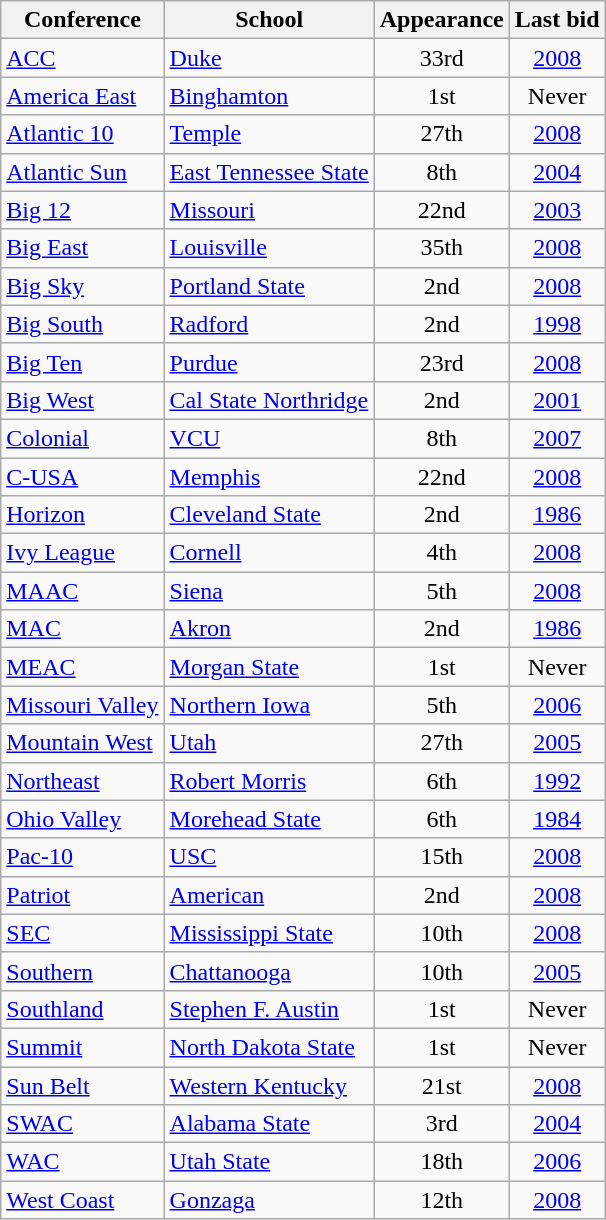<table class="wikitable sortable" style="text-align: center;">
<tr>
<th>Conference</th>
<th>School</th>
<th data-sort-type="number">Appearance</th>
<th>Last bid</th>
</tr>
<tr>
<td align=left><a href='#'>ACC</a></td>
<td align=left><a href='#'>Duke</a></td>
<td>33rd</td>
<td><a href='#'>2008</a></td>
</tr>
<tr>
<td align=left><a href='#'>America East</a></td>
<td align=left><a href='#'>Binghamton</a></td>
<td>1st</td>
<td>Never</td>
</tr>
<tr>
<td align=left><a href='#'>Atlantic 10</a></td>
<td align=left><a href='#'>Temple</a></td>
<td>27th</td>
<td><a href='#'>2008</a></td>
</tr>
<tr>
<td align=left><a href='#'>Atlantic Sun</a></td>
<td align=left><a href='#'>East Tennessee State</a></td>
<td>8th</td>
<td><a href='#'>2004</a></td>
</tr>
<tr>
<td align=left><a href='#'>Big 12</a></td>
<td align=left><a href='#'>Missouri</a></td>
<td>22nd</td>
<td><a href='#'>2003</a></td>
</tr>
<tr>
<td align=left><a href='#'>Big East</a></td>
<td align=left><a href='#'>Louisville</a></td>
<td>35th</td>
<td><a href='#'>2008</a></td>
</tr>
<tr>
<td align=left><a href='#'>Big Sky</a></td>
<td align=left><a href='#'>Portland State</a></td>
<td>2nd</td>
<td><a href='#'>2008</a></td>
</tr>
<tr>
<td align=left><a href='#'>Big South</a></td>
<td align=left><a href='#'>Radford</a></td>
<td>2nd</td>
<td><a href='#'>1998</a></td>
</tr>
<tr>
<td align=left><a href='#'>Big Ten</a></td>
<td align=left><a href='#'>Purdue</a></td>
<td>23rd</td>
<td><a href='#'>2008</a></td>
</tr>
<tr>
<td align=left><a href='#'>Big West</a></td>
<td align=left><a href='#'>Cal State Northridge</a></td>
<td>2nd</td>
<td><a href='#'>2001</a></td>
</tr>
<tr>
<td align=left><a href='#'>Colonial</a></td>
<td align=left><a href='#'>VCU</a></td>
<td>8th</td>
<td><a href='#'>2007</a></td>
</tr>
<tr>
<td align=left><a href='#'>C-USA</a></td>
<td align=left><a href='#'>Memphis</a></td>
<td>22nd</td>
<td><a href='#'>2008</a></td>
</tr>
<tr>
<td align=left><a href='#'>Horizon</a></td>
<td align=left><a href='#'>Cleveland State</a></td>
<td>2nd</td>
<td><a href='#'>1986</a></td>
</tr>
<tr>
<td align=left><a href='#'>Ivy League</a></td>
<td align=left><a href='#'>Cornell</a></td>
<td>4th</td>
<td><a href='#'>2008</a></td>
</tr>
<tr>
<td align=left><a href='#'>MAAC</a></td>
<td align=left><a href='#'>Siena</a></td>
<td>5th</td>
<td><a href='#'>2008</a></td>
</tr>
<tr>
<td align=left><a href='#'>MAC</a></td>
<td align=left><a href='#'>Akron</a></td>
<td>2nd</td>
<td><a href='#'>1986</a></td>
</tr>
<tr>
<td align=left><a href='#'>MEAC</a></td>
<td align=left><a href='#'>Morgan State</a></td>
<td>1st</td>
<td>Never</td>
</tr>
<tr>
<td align=left><a href='#'>Missouri Valley</a></td>
<td align=left><a href='#'>Northern Iowa</a></td>
<td>5th</td>
<td><a href='#'>2006</a></td>
</tr>
<tr>
<td align=left><a href='#'>Mountain West</a></td>
<td align=left><a href='#'>Utah</a></td>
<td>27th</td>
<td><a href='#'>2005</a></td>
</tr>
<tr>
<td align=left><a href='#'>Northeast</a></td>
<td align=left><a href='#'>Robert Morris</a></td>
<td>6th</td>
<td><a href='#'>1992</a></td>
</tr>
<tr>
<td align=left><a href='#'>Ohio Valley</a></td>
<td align=left><a href='#'>Morehead State</a></td>
<td>6th</td>
<td><a href='#'>1984</a></td>
</tr>
<tr>
<td align=left><a href='#'>Pac-10</a></td>
<td align=left><a href='#'>USC</a></td>
<td>15th</td>
<td><a href='#'>2008</a></td>
</tr>
<tr>
<td align=left><a href='#'>Patriot</a></td>
<td align=left><a href='#'>American</a></td>
<td>2nd</td>
<td><a href='#'>2008</a></td>
</tr>
<tr>
<td align=left><a href='#'>SEC</a></td>
<td align=left><a href='#'>Mississippi State</a></td>
<td>10th</td>
<td><a href='#'>2008</a></td>
</tr>
<tr>
<td align=left><a href='#'>Southern</a></td>
<td align=left><a href='#'>Chattanooga</a></td>
<td>10th</td>
<td><a href='#'>2005</a></td>
</tr>
<tr>
<td align=left><a href='#'>Southland</a></td>
<td align=left><a href='#'>Stephen F. Austin</a></td>
<td>1st</td>
<td>Never</td>
</tr>
<tr>
<td align=left><a href='#'>Summit</a></td>
<td align=left><a href='#'>North Dakota State</a></td>
<td>1st</td>
<td>Never</td>
</tr>
<tr>
<td align=left><a href='#'>Sun Belt</a></td>
<td align=left><a href='#'>Western Kentucky</a></td>
<td>21st</td>
<td><a href='#'>2008</a></td>
</tr>
<tr>
<td align=left><a href='#'>SWAC</a></td>
<td align=left><a href='#'>Alabama State</a></td>
<td>3rd</td>
<td><a href='#'>2004</a></td>
</tr>
<tr>
<td align=left><a href='#'>WAC</a></td>
<td align=left><a href='#'>Utah State</a></td>
<td>18th</td>
<td><a href='#'>2006</a></td>
</tr>
<tr>
<td align=left><a href='#'>West Coast</a></td>
<td align=left><a href='#'>Gonzaga</a></td>
<td>12th</td>
<td><a href='#'>2008</a></td>
</tr>
</table>
